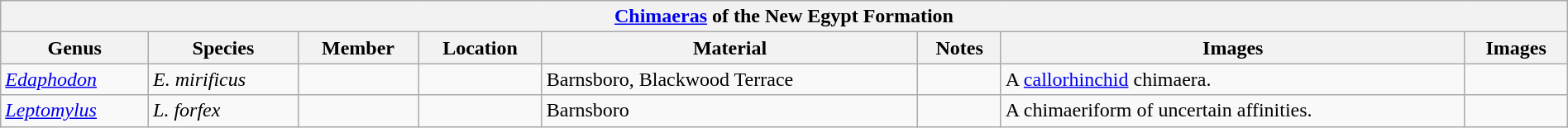<table class="wikitable" width="100%" align="center">
<tr>
<th colspan="9" align="center"><strong><a href='#'>Chimaeras</a> of the New Egypt Formation</strong></th>
</tr>
<tr>
<th>Genus</th>
<th>Species</th>
<th>Member</th>
<th>Location</th>
<th>Material</th>
<th>Notes</th>
<th>Images</th>
<th>Images</th>
</tr>
<tr>
<td><em><a href='#'>Edaphodon</a></em></td>
<td><em>E. mirificus</em></td>
<td></td>
<td></td>
<td>Barnsboro, Blackwood Terrace</td>
<td></td>
<td>A <a href='#'>callorhinchid</a> chimaera.</td>
<td></td>
</tr>
<tr>
<td><em><a href='#'>Leptomylus</a></em></td>
<td><em>L. forfex</em></td>
<td></td>
<td></td>
<td>Barnsboro</td>
<td></td>
<td>A chimaeriform of uncertain affinities.</td>
<td></td>
</tr>
</table>
